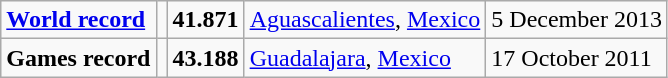<table class="wikitable">
<tr>
<td><a href='#'><strong>World record</strong></a></td>
<td></td>
<td><strong>41.871</strong></td>
<td><a href='#'>Aguascalientes</a>, <a href='#'>Mexico</a></td>
<td>5 December 2013</td>
</tr>
<tr>
<td><strong>Games record</strong></td>
<td></td>
<td><strong>43.188</strong></td>
<td><a href='#'>Guadalajara</a>, <a href='#'>Mexico</a></td>
<td>17 October 2011</td>
</tr>
</table>
